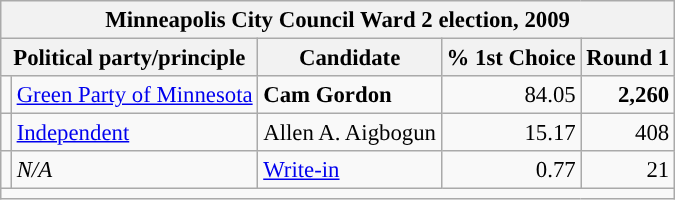<table class="wikitable" style="font-size:95%">
<tr>
<th colspan="5">Minneapolis City Council Ward 2 election, 2009</th>
</tr>
<tr>
<th colspan="2">Political party/principle</th>
<th>Candidate</th>
<th>% 1st Choice</th>
<th>Round 1</th>
</tr>
<tr>
<td style="background-color:"></td>
<td><a href='#'>Green Party of Minnesota</a></td>
<td><strong>Cam Gordon</strong></td>
<td align="right">84.05</td>
<td align="right"><strong>2,260</strong></td>
</tr>
<tr>
<td style="background-color:"></td>
<td><a href='#'>Independent</a></td>
<td>Allen A. Aigbogun</td>
<td align="right">15.17</td>
<td align="right">408</td>
</tr>
<tr>
<td style="background-color:"></td>
<td><em>N/A</em></td>
<td><a href='#'>Write-in</a></td>
<td align="right">0.77</td>
<td align="right">21</td>
</tr>
<tr>
<td colspan="5"></td>
</tr>
</table>
